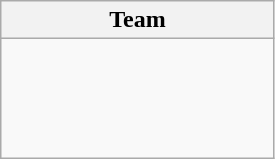<table class="wikitable">
<tr>
<th width=175px>Team</th>
</tr>
<tr>
<td><br><br>
<br>
<br>
</td>
</tr>
</table>
